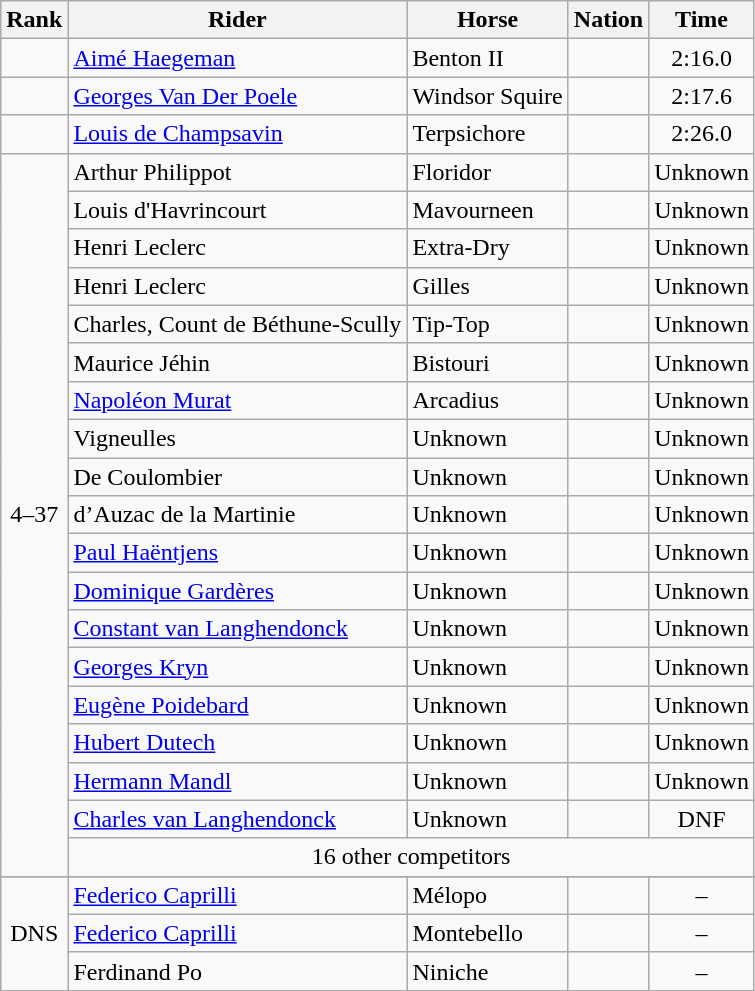<table class="wikitable sortable" style="text-align:center">
<tr>
<th>Rank</th>
<th>Rider</th>
<th>Horse</th>
<th>Nation</th>
<th>Time</th>
</tr>
<tr>
<td></td>
<td align=left><a href='#'>Aimé Haegeman</a></td>
<td align=left>Benton II</td>
<td align=left></td>
<td>2:16.0</td>
</tr>
<tr>
<td></td>
<td align=left><a href='#'>Georges Van Der Poele</a></td>
<td align=left>Windsor Squire</td>
<td align=left></td>
<td>2:17.6</td>
</tr>
<tr>
<td></td>
<td align=left><a href='#'>Louis de Champsavin</a></td>
<td align=left>Terpsichore</td>
<td align=left></td>
<td>2:26.0</td>
</tr>
<tr>
<td align=center rowspan=19>4–37</td>
<td align=left>Arthur Philippot</td>
<td align=left>Floridor</td>
<td align=left></td>
<td>Unknown</td>
</tr>
<tr>
<td align=left>Louis d'Havrincourt</td>
<td align=left>Mavourneen</td>
<td align=left></td>
<td>Unknown</td>
</tr>
<tr>
<td align=left>Henri Leclerc</td>
<td align=left>Extra-Dry</td>
<td align=left></td>
<td>Unknown</td>
</tr>
<tr>
<td align=left>Henri Leclerc</td>
<td align=left>Gilles</td>
<td align=left></td>
<td>Unknown</td>
</tr>
<tr>
<td align=left>Charles, Count de Béthune-Scully</td>
<td align=left>Tip-Top</td>
<td align=left></td>
<td>Unknown</td>
</tr>
<tr>
<td align=left>Maurice Jéhin</td>
<td align=left>Bistouri</td>
<td align=left></td>
<td>Unknown</td>
</tr>
<tr>
<td align=left><a href='#'>Napoléon Murat</a></td>
<td align=left>Arcadius</td>
<td align=left></td>
<td>Unknown</td>
</tr>
<tr>
<td align=left>Vigneulles</td>
<td align=left>Unknown</td>
<td align=left></td>
<td>Unknown</td>
</tr>
<tr>
<td align=left>De Coulombier</td>
<td align=left>Unknown</td>
<td align=left></td>
<td>Unknown</td>
</tr>
<tr>
<td align=left>d’Auzac de la Martinie</td>
<td align=left>Unknown</td>
<td align=left></td>
<td>Unknown</td>
</tr>
<tr>
<td align=left><a href='#'>Paul Haëntjens</a></td>
<td align=left>Unknown</td>
<td align=left></td>
<td>Unknown</td>
</tr>
<tr>
<td align=left><a href='#'>Dominique Gardères</a></td>
<td align=left>Unknown</td>
<td align=left></td>
<td>Unknown</td>
</tr>
<tr>
<td align=left><a href='#'>Constant van Langhendonck</a></td>
<td align=left>Unknown</td>
<td align=left></td>
<td>Unknown</td>
</tr>
<tr>
<td align=left><a href='#'>Georges Kryn</a></td>
<td align=left>Unknown</td>
<td align=left></td>
<td>Unknown</td>
</tr>
<tr>
<td align=left><a href='#'>Eugène Poidebard</a></td>
<td align=left>Unknown</td>
<td align=left></td>
<td>Unknown</td>
</tr>
<tr>
<td align=left><a href='#'>Hubert Dutech</a></td>
<td align=left>Unknown</td>
<td align=left></td>
<td>Unknown</td>
</tr>
<tr>
<td align=left><a href='#'>Hermann Mandl</a></td>
<td align=left>Unknown</td>
<td align=left></td>
<td>Unknown</td>
</tr>
<tr>
<td align=left><a href='#'>Charles van Langhendonck</a></td>
<td align=left>Unknown</td>
<td align=left></td>
<td>DNF</td>
</tr>
<tr>
<td colspan=5>16 other competitors</td>
</tr>
<tr>
</tr>
<tr>
<td align=center rowspan=3>DNS</td>
<td align=left><a href='#'>Federico Caprilli</a></td>
<td align=left>Mélopo</td>
<td align=left></td>
<td>–</td>
</tr>
<tr>
<td align=left><a href='#'>Federico Caprilli</a></td>
<td align=left>Montebello</td>
<td align=left></td>
<td>–</td>
</tr>
<tr>
<td align=left>Ferdinand Po</td>
<td align=left>Niniche</td>
<td align=left></td>
<td>–</td>
</tr>
</table>
